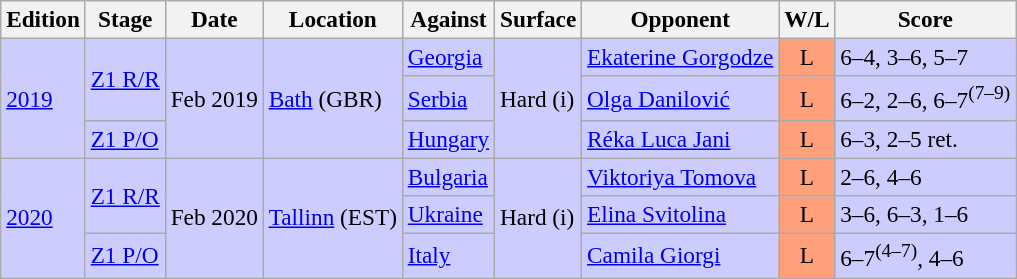<table class=wikitable style=font-size:97%>
<tr>
<th>Edition</th>
<th>Stage</th>
<th>Date</th>
<th>Location</th>
<th>Against</th>
<th>Surface</th>
<th>Opponent</th>
<th>W/L</th>
<th>Score</th>
</tr>
<tr style="background:#ccf;">
<td rowspan="3"><a href='#'>2019</a></td>
<td rowspan="2"><a href='#'>Z1 R/R</a></td>
<td rowspan="3">Feb 2019</td>
<td rowspan="3"><a href='#'>Bath</a> (GBR)</td>
<td> <a href='#'>Georgia</a></td>
<td rowspan="3">Hard (i)</td>
<td><a href='#'>Ekaterine Gorgodze</a></td>
<td style="text-align:center; background:#ffa07a;">L</td>
<td>6–4, 3–6, 5–7</td>
</tr>
<tr style="background:#ccf;">
<td> <a href='#'>Serbia</a></td>
<td><a href='#'>Olga Danilović</a></td>
<td style="text-align:center; background:#ffa07a;">L</td>
<td>6–2, 2–6, 6–7<sup>(7–9)</sup></td>
</tr>
<tr style="background:#ccf;">
<td><a href='#'>Z1 P/O</a></td>
<td> <a href='#'>Hungary</a></td>
<td><a href='#'>Réka Luca Jani</a></td>
<td style="text-align:center; background:#ffa07a;">L</td>
<td>6–3, 2–5 ret.</td>
</tr>
<tr style="background:#ccf;">
<td rowspan="3"><a href='#'>2020</a></td>
<td rowspan="2"><a href='#'>Z1 R/R</a></td>
<td rowspan="3">Feb 2020</td>
<td rowspan="3"><a href='#'>Tallinn</a> (EST)</td>
<td> <a href='#'>Bulgaria</a></td>
<td rowspan="3">Hard (i)</td>
<td><a href='#'>Viktoriya Tomova</a></td>
<td style="text-align:center; background:#ffa07a;">L</td>
<td>2–6, 4–6</td>
</tr>
<tr style="background:#ccf;">
<td> <a href='#'>Ukraine</a></td>
<td><a href='#'>Elina Svitolina</a></td>
<td style="text-align:center; background:#ffa07a;">L</td>
<td>3–6, 6–3, 1–6</td>
</tr>
<tr style="background:#ccf;">
<td><a href='#'>Z1 P/O</a></td>
<td> <a href='#'>Italy</a></td>
<td><a href='#'>Camila Giorgi</a></td>
<td style="text-align:center; background:#ffa07a;">L</td>
<td>6–7<sup>(4–7)</sup>, 4–6</td>
</tr>
</table>
